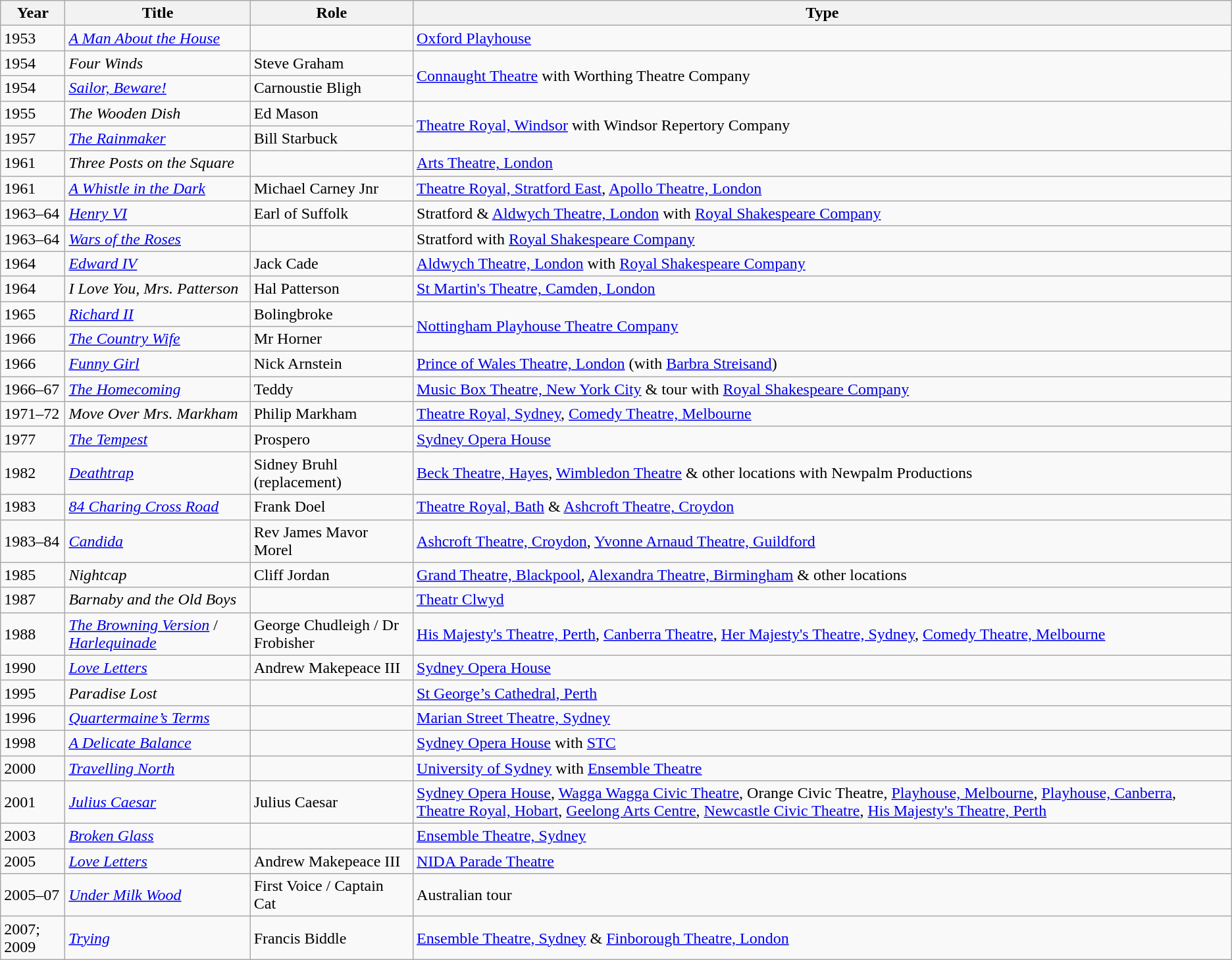<table class="wikitable">
<tr>
<th>Year</th>
<th>Title</th>
<th>Role</th>
<th>Type</th>
</tr>
<tr>
<td>1953</td>
<td><em><a href='#'>A Man About the House</a></em></td>
<td></td>
<td><a href='#'>Oxford Playhouse</a></td>
</tr>
<tr>
<td>1954</td>
<td><em>Four Winds</em></td>
<td>Steve Graham</td>
<td rowspan=2><a href='#'>Connaught Theatre</a> with Worthing Theatre Company</td>
</tr>
<tr>
<td>1954</td>
<td><em><a href='#'>Sailor, Beware!</a></em></td>
<td>Carnoustie Bligh</td>
</tr>
<tr>
<td>1955</td>
<td><em>The Wooden Dish</em></td>
<td>Ed Mason</td>
<td rowspan=2><a href='#'>Theatre Royal, Windsor</a> with Windsor Repertory Company</td>
</tr>
<tr>
<td>1957</td>
<td><em><a href='#'>The Rainmaker</a></em></td>
<td>Bill Starbuck</td>
</tr>
<tr>
<td>1961</td>
<td><em>Three Posts on the Square</em></td>
<td></td>
<td><a href='#'>Arts Theatre, London</a></td>
</tr>
<tr>
<td>1961</td>
<td><em><a href='#'>A Whistle in the Dark</a></em></td>
<td>Michael Carney Jnr</td>
<td><a href='#'>Theatre Royal, Stratford East</a>, <a href='#'>Apollo Theatre, London</a></td>
</tr>
<tr>
<td>1963–64</td>
<td><em><a href='#'>Henry VI</a></em></td>
<td>Earl of Suffolk</td>
<td>Stratford & <a href='#'>Aldwych Theatre, London</a> with <a href='#'>Royal Shakespeare Company</a></td>
</tr>
<tr>
<td>1963–64</td>
<td><em><a href='#'>Wars of the Roses</a></em></td>
<td></td>
<td>Stratford with <a href='#'>Royal Shakespeare Company</a></td>
</tr>
<tr>
<td>1964</td>
<td><em><a href='#'>Edward IV</a></em></td>
<td>Jack Cade</td>
<td><a href='#'>Aldwych Theatre, London</a> with <a href='#'>Royal Shakespeare Company</a></td>
</tr>
<tr>
<td>1964</td>
<td><em>I Love You, Mrs. Patterson</em></td>
<td>Hal Patterson</td>
<td><a href='#'>St Martin's Theatre, Camden, London</a></td>
</tr>
<tr>
<td>1965</td>
<td><em><a href='#'>Richard II</a></em></td>
<td>Bolingbroke</td>
<td rowspan=2><a href='#'>Nottingham Playhouse Theatre Company</a></td>
</tr>
<tr>
<td>1966</td>
<td><em><a href='#'>The Country Wife</a></em></td>
<td>Mr Horner</td>
</tr>
<tr>
<td>1966</td>
<td><em><a href='#'>Funny Girl</a></em></td>
<td>Nick Arnstein</td>
<td><a href='#'>Prince of Wales Theatre, London</a> (with <a href='#'>Barbra Streisand</a>)</td>
</tr>
<tr>
<td>1966–67</td>
<td><em><a href='#'>The Homecoming</a></em></td>
<td>Teddy</td>
<td><a href='#'>Music Box Theatre, New York City</a> & tour with <a href='#'>Royal Shakespeare Company</a></td>
</tr>
<tr>
<td>1971–72</td>
<td><em>Move Over Mrs. Markham</em></td>
<td>Philip Markham</td>
<td><a href='#'>Theatre Royal, Sydney</a>, <a href='#'>Comedy Theatre, Melbourne</a></td>
</tr>
<tr>
<td>1977</td>
<td><em><a href='#'>The Tempest</a></em></td>
<td>Prospero</td>
<td><a href='#'>Sydney Opera House</a></td>
</tr>
<tr>
<td>1982</td>
<td><em><a href='#'>Deathtrap</a></em></td>
<td>Sidney Bruhl (replacement)</td>
<td><a href='#'>Beck Theatre, Hayes</a>, <a href='#'>Wimbledon Theatre</a> & other locations with Newpalm Productions</td>
</tr>
<tr>
<td>1983</td>
<td><em><a href='#'>84 Charing Cross Road</a></em></td>
<td>Frank Doel</td>
<td><a href='#'>Theatre Royal, Bath</a> & <a href='#'>Ashcroft Theatre, Croydon</a></td>
</tr>
<tr>
<td>1983–84</td>
<td><em><a href='#'>Candida</a></em></td>
<td>Rev James Mavor Morel</td>
<td><a href='#'>Ashcroft Theatre, Croydon</a>, <a href='#'>Yvonne Arnaud Theatre, Guildford</a></td>
</tr>
<tr>
<td>1985</td>
<td><em>Nightcap</em></td>
<td>Cliff Jordan</td>
<td><a href='#'>Grand Theatre, Blackpool</a>, <a href='#'>Alexandra Theatre, Birmingham</a> & other locations</td>
</tr>
<tr>
<td>1987</td>
<td><em>Barnaby and the Old Boys</em></td>
<td></td>
<td><a href='#'>Theatr Clwyd</a></td>
</tr>
<tr>
<td>1988</td>
<td><em><a href='#'>The Browning Version</a></em> / <em><a href='#'>Harlequinade</a></em></td>
<td>George Chudleigh / Dr Frobisher</td>
<td><a href='#'>His Majesty's Theatre, Perth</a>, <a href='#'>Canberra Theatre</a>, <a href='#'>Her Majesty's Theatre, Sydney</a>, <a href='#'>Comedy Theatre, Melbourne</a></td>
</tr>
<tr>
<td>1990</td>
<td><em><a href='#'>Love Letters</a></em></td>
<td>Andrew Makepeace III</td>
<td><a href='#'>Sydney Opera House</a></td>
</tr>
<tr>
<td>1995</td>
<td><em>Paradise Lost</em></td>
<td></td>
<td><a href='#'>St George’s Cathedral, Perth</a></td>
</tr>
<tr>
<td>1996</td>
<td><em><a href='#'>Quartermaine’s Terms</a></em></td>
<td></td>
<td><a href='#'>Marian Street Theatre, Sydney</a></td>
</tr>
<tr>
<td>1998</td>
<td><em><a href='#'>A Delicate Balance</a></em></td>
<td></td>
<td><a href='#'>Sydney Opera House</a> with <a href='#'>STC</a></td>
</tr>
<tr>
<td>2000</td>
<td><em><a href='#'>Travelling North</a></em></td>
<td></td>
<td><a href='#'>University of Sydney</a> with <a href='#'>Ensemble Theatre</a></td>
</tr>
<tr>
<td>2001</td>
<td><em><a href='#'>Julius Caesar</a></em></td>
<td>Julius Caesar</td>
<td><a href='#'>Sydney Opera House</a>, <a href='#'>Wagga Wagga Civic Theatre</a>, Orange Civic Theatre, <a href='#'>Playhouse, Melbourne</a>, <a href='#'>Playhouse, Canberra</a>, <a href='#'>Theatre Royal, Hobart</a>, <a href='#'>Geelong Arts Centre</a>, <a href='#'>Newcastle Civic Theatre</a>, <a href='#'>His Majesty's Theatre, Perth</a></td>
</tr>
<tr>
<td>2003</td>
<td><em><a href='#'>Broken Glass</a></em></td>
<td></td>
<td><a href='#'>Ensemble Theatre, Sydney</a></td>
</tr>
<tr>
<td>2005</td>
<td><em><a href='#'>Love Letters</a></em></td>
<td>Andrew Makepeace III</td>
<td><a href='#'>NIDA Parade Theatre</a></td>
</tr>
<tr>
<td>2005–07</td>
<td><em><a href='#'>Under Milk Wood</a></em></td>
<td>First Voice / Captain Cat</td>
<td>Australian tour</td>
</tr>
<tr>
<td>2007; 2009</td>
<td><em><a href='#'>Trying</a></em></td>
<td>Francis Biddle</td>
<td><a href='#'>Ensemble Theatre, Sydney</a> & <a href='#'>Finborough Theatre, London</a></td>
</tr>
</table>
